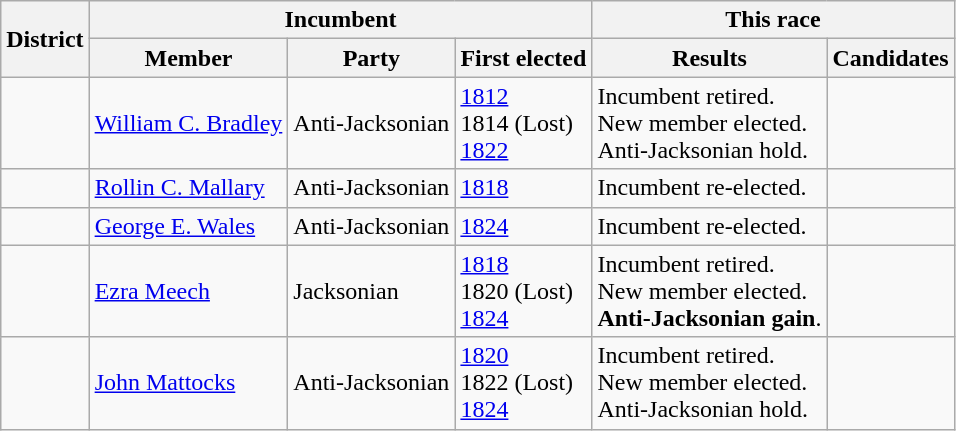<table class=wikitable>
<tr>
<th rowspan=2>District</th>
<th colspan=3>Incumbent</th>
<th colspan=2>This race</th>
</tr>
<tr>
<th>Member</th>
<th>Party</th>
<th>First elected</th>
<th>Results</th>
<th>Candidates</th>
</tr>
<tr>
<td></td>
<td><a href='#'>William C. Bradley</a></td>
<td>Anti-Jacksonian</td>
<td><a href='#'>1812</a><br>1814 (Lost)<br><a href='#'>1822</a></td>
<td>Incumbent retired.<br>New member elected.<br>Anti-Jacksonian hold.</td>
<td nowrap><strong></strong> <br><strong></strong> <br><strong></strong> </td>
</tr>
<tr>
<td></td>
<td><a href='#'>Rollin C. Mallary</a></td>
<td>Anti-Jacksonian</td>
<td><a href='#'>1818</a></td>
<td>Incumbent re-elected.</td>
<td nowrap></td>
</tr>
<tr>
<td></td>
<td><a href='#'>George E. Wales</a></td>
<td>Anti-Jacksonian</td>
<td><a href='#'>1824</a></td>
<td>Incumbent re-elected.</td>
<td nowrap></td>
</tr>
<tr>
<td></td>
<td><a href='#'>Ezra Meech</a></td>
<td>Jacksonian</td>
<td><a href='#'>1818</a><br>1820 (Lost)<br><a href='#'>1824</a></td>
<td>Incumbent retired.<br>New member elected.<br><strong>Anti-Jacksonian gain</strong>.</td>
<td nowrap><strong></strong> <br><strong></strong> <br><strong></strong> </td>
</tr>
<tr>
<td></td>
<td><a href='#'>John Mattocks</a></td>
<td>Anti-Jacksonian</td>
<td><a href='#'>1820</a><br>1822 (Lost)<br><a href='#'>1824</a></td>
<td>Incumbent retired.<br>New member elected.<br>Anti-Jacksonian hold.</td>
<td nowrap></td>
</tr>
</table>
